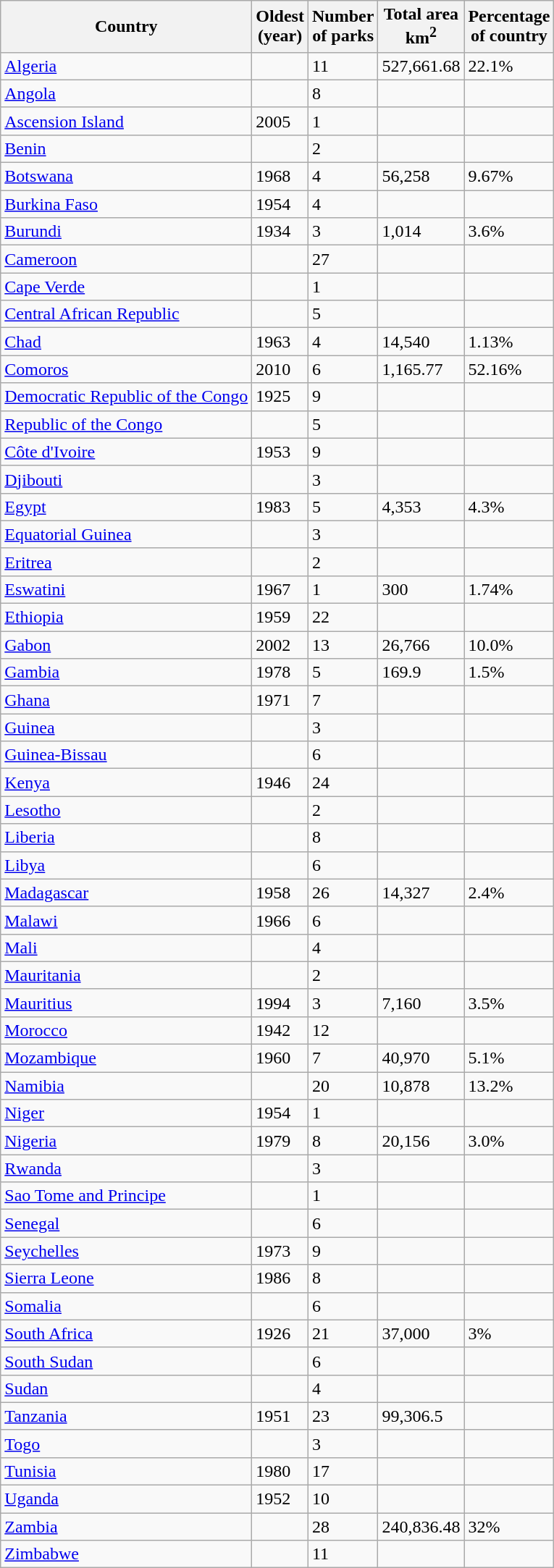<table class="wikitable sortable">
<tr>
<th>Country</th>
<th>Oldest<br>(year)</th>
<th>Number<br>of parks</th>
<th>Total area<br> km<sup>2</sup></th>
<th>Percentage <br>of country</th>
</tr>
<tr>
<td><a href='#'>Algeria</a></td>
<td></td>
<td>11</td>
<td>527,661.68</td>
<td>22.1%</td>
</tr>
<tr>
<td><a href='#'>Angola</a></td>
<td></td>
<td>8</td>
<td></td>
<td></td>
</tr>
<tr>
<td><a href='#'>Ascension Island</a></td>
<td>2005</td>
<td>1</td>
<td></td>
<td></td>
</tr>
<tr>
<td><a href='#'>Benin</a></td>
<td></td>
<td>2</td>
<td></td>
<td></td>
</tr>
<tr>
<td><a href='#'>Botswana</a></td>
<td>1968</td>
<td>4</td>
<td>56,258</td>
<td>9.67%</td>
</tr>
<tr>
<td><a href='#'>Burkina Faso</a></td>
<td>1954</td>
<td>4</td>
<td></td>
<td></td>
</tr>
<tr>
<td><a href='#'>Burundi</a></td>
<td>1934</td>
<td>3</td>
<td>1,014</td>
<td>3.6%</td>
</tr>
<tr>
<td><a href='#'>Cameroon</a></td>
<td></td>
<td>27</td>
<td></td>
<td></td>
</tr>
<tr>
<td><a href='#'>Cape Verde</a></td>
<td></td>
<td>1</td>
<td></td>
<td></td>
</tr>
<tr>
<td><a href='#'>Central African Republic</a></td>
<td></td>
<td>5</td>
<td></td>
<td></td>
</tr>
<tr>
<td><a href='#'>Chad</a></td>
<td>1963</td>
<td>4</td>
<td>14,540</td>
<td>1.13%</td>
</tr>
<tr>
<td><a href='#'>Comoros</a></td>
<td>2010</td>
<td>6</td>
<td>1,165.77</td>
<td>52.16%</td>
</tr>
<tr>
<td><a href='#'>Democratic Republic of the Congo</a></td>
<td>1925</td>
<td>9</td>
<td></td>
<td></td>
</tr>
<tr>
<td><a href='#'>Republic of the Congo</a></td>
<td></td>
<td>5</td>
<td></td>
<td></td>
</tr>
<tr>
<td><a href='#'>Côte d'Ivoire</a></td>
<td>1953</td>
<td>9</td>
<td></td>
<td></td>
</tr>
<tr>
<td><a href='#'>Djibouti</a></td>
<td></td>
<td>3</td>
<td></td>
<td></td>
</tr>
<tr>
<td><a href='#'>Egypt</a></td>
<td>1983</td>
<td>5</td>
<td>4,353</td>
<td>4.3%</td>
</tr>
<tr>
<td><a href='#'>Equatorial Guinea</a></td>
<td></td>
<td>3</td>
<td></td>
<td></td>
</tr>
<tr>
<td><a href='#'>Eritrea</a></td>
<td></td>
<td>2</td>
<td></td>
<td></td>
</tr>
<tr>
<td><a href='#'>Eswatini</a></td>
<td>1967</td>
<td>1</td>
<td>300</td>
<td>1.74%</td>
</tr>
<tr>
<td><a href='#'>Ethiopia</a></td>
<td>1959</td>
<td>22</td>
<td></td>
<td></td>
</tr>
<tr>
<td><a href='#'>Gabon</a></td>
<td>2002</td>
<td>13</td>
<td>26,766</td>
<td>10.0%</td>
</tr>
<tr>
<td><a href='#'>Gambia</a></td>
<td>1978</td>
<td>5</td>
<td>169.9</td>
<td>1.5%</td>
</tr>
<tr>
<td><a href='#'>Ghana</a></td>
<td>1971</td>
<td>7</td>
<td></td>
<td></td>
</tr>
<tr>
<td><a href='#'>Guinea</a></td>
<td></td>
<td>3</td>
<td></td>
<td></td>
</tr>
<tr>
<td><a href='#'>Guinea-Bissau</a></td>
<td></td>
<td>6</td>
<td></td>
<td></td>
</tr>
<tr>
<td><a href='#'>Kenya</a></td>
<td>1946</td>
<td>24</td>
<td></td>
<td></td>
</tr>
<tr>
<td><a href='#'>Lesotho</a></td>
<td></td>
<td>2</td>
<td></td>
<td></td>
</tr>
<tr>
<td><a href='#'>Liberia</a></td>
<td></td>
<td>8</td>
<td></td>
<td></td>
</tr>
<tr>
<td><a href='#'>Libya</a></td>
<td></td>
<td>6</td>
<td></td>
<td></td>
</tr>
<tr>
<td><a href='#'>Madagascar</a></td>
<td>1958</td>
<td>26</td>
<td>14,327</td>
<td>2.4%</td>
</tr>
<tr>
<td><a href='#'>Malawi</a></td>
<td>1966</td>
<td>6</td>
<td></td>
<td></td>
</tr>
<tr>
<td><a href='#'>Mali</a></td>
<td></td>
<td>4</td>
<td></td>
<td></td>
</tr>
<tr>
<td><a href='#'>Mauritania</a></td>
<td></td>
<td>2</td>
<td></td>
<td></td>
</tr>
<tr>
<td><a href='#'>Mauritius</a></td>
<td>1994</td>
<td>3</td>
<td>7,160</td>
<td>3.5%</td>
</tr>
<tr>
<td><a href='#'>Morocco</a></td>
<td>1942</td>
<td>12</td>
<td></td>
<td></td>
</tr>
<tr>
<td><a href='#'>Mozambique</a></td>
<td>1960</td>
<td>7</td>
<td>40,970</td>
<td>5.1%</td>
</tr>
<tr>
<td><a href='#'>Namibia</a></td>
<td></td>
<td>20</td>
<td>10,878</td>
<td>13.2%</td>
</tr>
<tr>
<td><a href='#'>Niger</a></td>
<td>1954</td>
<td>1</td>
<td></td>
<td></td>
</tr>
<tr>
<td><a href='#'>Nigeria</a></td>
<td>1979</td>
<td>8</td>
<td>20,156</td>
<td>3.0%</td>
</tr>
<tr>
<td><a href='#'>Rwanda</a></td>
<td></td>
<td>3</td>
<td></td>
<td></td>
</tr>
<tr>
<td><a href='#'>Sao Tome and Principe</a></td>
<td></td>
<td>1</td>
<td></td>
<td></td>
</tr>
<tr>
<td><a href='#'>Senegal</a></td>
<td></td>
<td>6</td>
<td></td>
<td></td>
</tr>
<tr>
<td><a href='#'>Seychelles</a></td>
<td>1973</td>
<td>9</td>
<td></td>
<td></td>
</tr>
<tr>
<td><a href='#'>Sierra Leone</a></td>
<td>1986</td>
<td>8</td>
<td></td>
<td></td>
</tr>
<tr>
<td><a href='#'>Somalia</a></td>
<td></td>
<td>6</td>
<td></td>
<td></td>
</tr>
<tr>
<td><a href='#'>South Africa</a></td>
<td>1926</td>
<td>21</td>
<td>37,000</td>
<td>3%</td>
</tr>
<tr>
<td><a href='#'>South Sudan</a></td>
<td></td>
<td>6</td>
<td></td>
<td></td>
</tr>
<tr>
<td><a href='#'>Sudan</a></td>
<td></td>
<td>4</td>
<td></td>
<td></td>
</tr>
<tr>
<td><a href='#'>Tanzania</a></td>
<td>1951</td>
<td>23</td>
<td>99,306.5</td>
<td></td>
</tr>
<tr>
<td><a href='#'>Togo</a></td>
<td></td>
<td>3</td>
<td></td>
<td></td>
</tr>
<tr>
<td><a href='#'>Tunisia</a></td>
<td>1980</td>
<td>17</td>
<td></td>
<td></td>
</tr>
<tr>
<td><a href='#'>Uganda</a></td>
<td>1952</td>
<td>10</td>
<td></td>
<td></td>
</tr>
<tr>
<td><a href='#'>Zambia</a></td>
<td></td>
<td>28</td>
<td>240,836.48</td>
<td>32%</td>
</tr>
<tr>
<td><a href='#'>Zimbabwe</a></td>
<td></td>
<td>11</td>
<td></td>
<td></td>
</tr>
</table>
